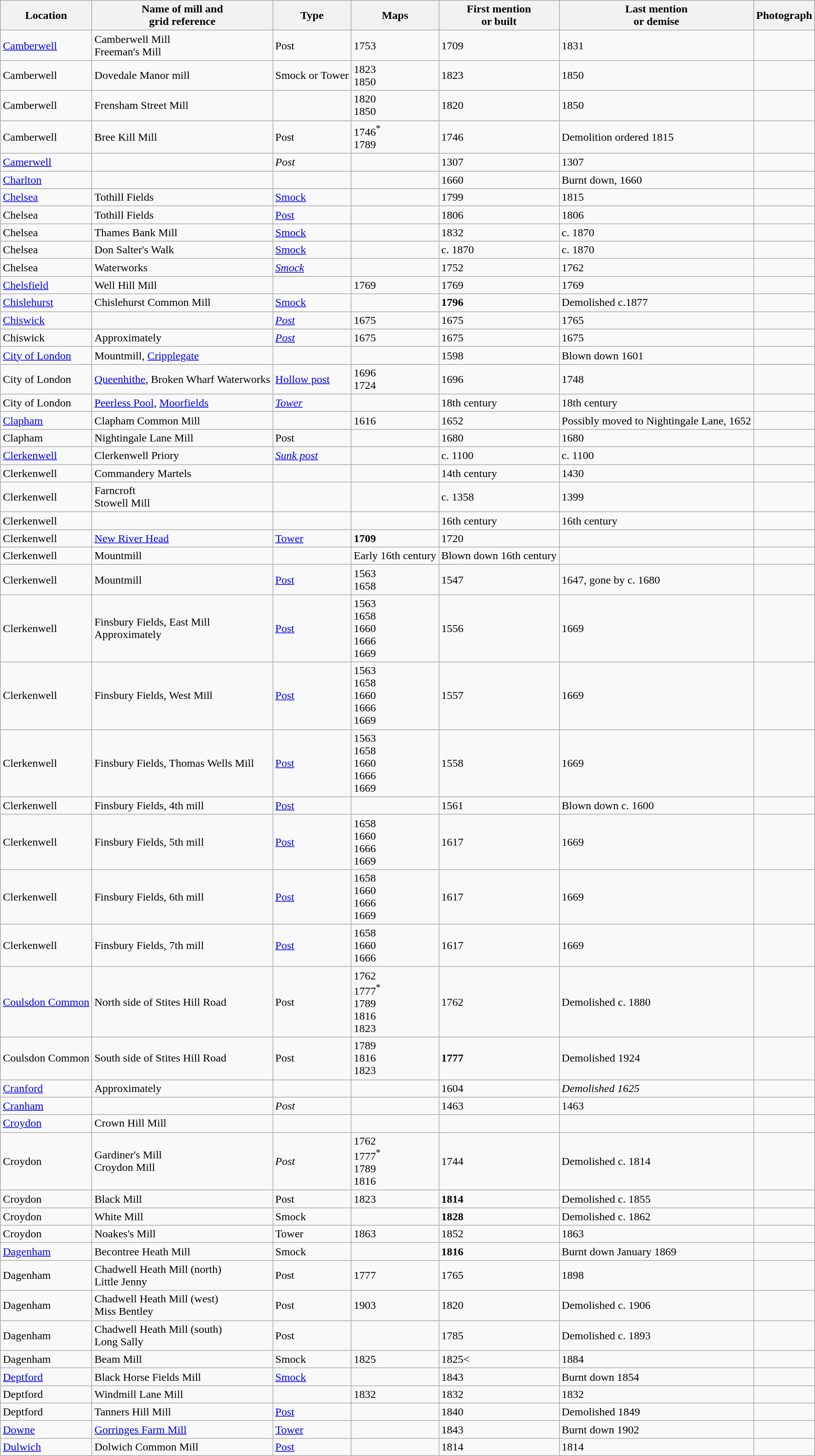<table class="wikitable">
<tr>
<th>Location</th>
<th>Name of mill and<br>grid reference</th>
<th>Type</th>
<th>Maps</th>
<th>First mention<br>or built</th>
<th>Last mention<br> or demise</th>
<th>Photograph</th>
</tr>
<tr>
<td><a href='#'>Camberwell</a></td>
<td>Camberwell Mill<br>Freeman's Mill</td>
<td>Post </td>
<td>1753</td>
<td>1709</td>
<td>1831</td>
<td></td>
</tr>
<tr>
<td>Camberwell</td>
<td>Dovedale Manor mill</td>
<td>Smock or Tower</td>
<td>1823<br>1850</td>
<td>1823</td>
<td>1850</td>
<td></td>
</tr>
<tr>
<td>Camberwell</td>
<td>Frensham Street Mill</td>
<td></td>
<td>1820<br>1850</td>
<td>1820</td>
<td>1850</td>
<td></td>
</tr>
<tr>
<td>Camberwell</td>
<td>Bree Kill Mill</td>
<td>Post</td>
<td>1746<sup>*</sup><br>1789</td>
<td>1746</td>
<td>Demolition ordered 1815</td>
<td></td>
</tr>
<tr>
<td><a href='#'>Camerwell</a></td>
<td></td>
<td><em>Post</em></td>
<td></td>
<td>1307</td>
<td>1307</td>
<td></td>
</tr>
<tr>
<td><a href='#'>Charlton</a></td>
<td></td>
<td></td>
<td></td>
<td>1660</td>
<td>Burnt down, 1660</td>
<td></td>
</tr>
<tr>
<td><a href='#'>Chelsea</a></td>
<td>Tothill Fields</td>
<td><a href='#'>Smock</a></td>
<td></td>
<td>1799</td>
<td>1815</td>
<td></td>
</tr>
<tr>
<td>Chelsea</td>
<td>Tothill Fields</td>
<td><a href='#'>Post</a></td>
<td></td>
<td>1806</td>
<td>1806</td>
<td></td>
</tr>
<tr>
<td>Chelsea</td>
<td>Thames Bank Mill<br></td>
<td><a href='#'>Smock</a></td>
<td></td>
<td>1832</td>
<td>c. 1870</td>
<td></td>
</tr>
<tr>
<td>Chelsea</td>
<td>Don Salter's Walk</td>
<td><a href='#'>Smock</a></td>
<td></td>
<td>c. 1870</td>
<td>c. 1870</td>
<td></td>
</tr>
<tr>
<td>Chelsea</td>
<td>Waterworks</td>
<td><em><a href='#'>Smock</a></em></td>
<td></td>
<td>1752</td>
<td>1762</td>
<td></td>
</tr>
<tr>
<td><a href='#'>Chelsfield</a></td>
<td>Well Hill Mill</td>
<td></td>
<td>1769</td>
<td>1769</td>
<td>1769</td>
<td></td>
</tr>
<tr>
<td><a href='#'>Chislehurst</a></td>
<td>Chislehurst Common Mill</td>
<td><a href='#'>Smock</a></td>
<td></td>
<td><strong>1796</strong></td>
<td>Demolished c.1877</td>
<td></td>
</tr>
<tr>
<td><a href='#'>Chiswick</a></td>
<td></td>
<td><em><a href='#'>Post</a></em></td>
<td>1675</td>
<td>1675</td>
<td>1765</td>
<td></td>
</tr>
<tr>
<td>Chiswick</td>
<td>Approximately<br></td>
<td><em><a href='#'>Post</a></em></td>
<td>1675</td>
<td>1675</td>
<td>1675</td>
<td></td>
</tr>
<tr>
<td><a href='#'>City of London</a></td>
<td>Mountmill, <a href='#'>Cripplegate</a></td>
<td></td>
<td></td>
<td>1598</td>
<td>Blown down 1601</td>
<td></td>
</tr>
<tr>
<td>City of London</td>
<td><a href='#'>Queenhithe</a>, Broken Wharf Waterworks</td>
<td><a href='#'>Hollow post</a></td>
<td>1696<br>1724</td>
<td>1696</td>
<td>1748</td>
<td></td>
</tr>
<tr>
<td>City of London</td>
<td><a href='#'>Peerless Pool</a>, <a href='#'>Moorfields</a></td>
<td><em><a href='#'>Tower</a></em></td>
<td></td>
<td>18th century</td>
<td>18th century</td>
<td></td>
</tr>
<tr>
<td><a href='#'>Clapham</a></td>
<td>Clapham Common Mill</td>
<td></td>
<td>1616</td>
<td>1652</td>
<td>Possibly moved to Nightingale Lane, 1652</td>
<td></td>
</tr>
<tr>
<td>Clapham</td>
<td>Nightingale Lane Mill</td>
<td>Post</td>
<td></td>
<td>1680</td>
<td>1680</td>
<td></td>
</tr>
<tr>
<td><a href='#'>Clerkenwell</a></td>
<td>Clerkenwell Priory</td>
<td><em><a href='#'>Sunk post</a></em></td>
<td></td>
<td>c. 1100</td>
<td>c. 1100</td>
<td></td>
</tr>
<tr>
<td>Clerkenwell</td>
<td>Commandery Martels<br></td>
<td></td>
<td></td>
<td>14th century</td>
<td>1430</td>
<td></td>
</tr>
<tr>
<td>Clerkenwell</td>
<td>Farncroft<br>Stowell Mill<br></td>
<td></td>
<td></td>
<td>c. 1358</td>
<td>1399</td>
<td></td>
</tr>
<tr>
<td>Clerkenwell</td>
<td></td>
<td></td>
<td></td>
<td>16th century</td>
<td>16th century</td>
<td></td>
</tr>
<tr>
<td>Clerkenwell</td>
<td><a href='#'>New River Head</a><br></td>
<td><a href='#'>Tower</a></td>
<td><strong>1709</strong></td>
<td>1720</td>
<td></td>
<td></td>
</tr>
<tr>
<td>Clerkenwell</td>
<td>Mountmill<br></td>
<td></td>
<td>Early 16th century</td>
<td>Blown down 16th century</td>
<td></td>
<td></td>
</tr>
<tr>
<td>Clerkenwell</td>
<td>Mountmill<br></td>
<td><a href='#'>Post</a></td>
<td>1563<br>1658</td>
<td>1547</td>
<td>1647, gone by c. 1680</td>
<td></td>
</tr>
<tr>
<td>Clerkenwell</td>
<td>Finsbury Fields, East Mill<br>Approximately<br></td>
<td><a href='#'>Post</a></td>
<td>1563<br>1658<br>1660<br>1666<br>1669</td>
<td>1556</td>
<td>1669</td>
<td></td>
</tr>
<tr>
<td>Clerkenwell</td>
<td>Finsbury Fields, West Mill</td>
<td><a href='#'>Post</a></td>
<td>1563<br>1658<br>1660<br>1666<br>1669</td>
<td>1557</td>
<td>1669</td>
<td></td>
</tr>
<tr>
<td>Clerkenwell</td>
<td>Finsbury Fields, Thomas Wells Mill</td>
<td><a href='#'>Post</a></td>
<td>1563<br>1658<br>1660<br>1666<br>1669</td>
<td>1558</td>
<td>1669</td>
<td></td>
</tr>
<tr>
<td>Clerkenwell</td>
<td>Finsbury Fields, 4th mill</td>
<td><a href='#'>Post</a></td>
<td></td>
<td>1561</td>
<td>Blown down c. 1600</td>
<td></td>
</tr>
<tr>
<td>Clerkenwell</td>
<td>Finsbury Fields, 5th mill</td>
<td><a href='#'>Post</a></td>
<td>1658<br>1660<br>1666<br>1669</td>
<td>1617</td>
<td>1669</td>
<td></td>
</tr>
<tr>
<td>Clerkenwell</td>
<td>Finsbury Fields, 6th mill</td>
<td><a href='#'>Post</a></td>
<td>1658<br>1660<br>1666<br>1669</td>
<td>1617</td>
<td>1669</td>
<td></td>
</tr>
<tr>
<td>Clerkenwell</td>
<td>Finsbury Fields, 7th mill</td>
<td><a href='#'>Post</a></td>
<td>1658<br>1660<br>1666</td>
<td>1617</td>
<td>1669</td>
<td></td>
</tr>
<tr>
<td><a href='#'>Coulsdon Common</a></td>
<td>North side of Stites Hill Road</td>
<td>Post</td>
<td>1762<br>1777<sup>*</sup><br>1789<br>1816<br>1823</td>
<td>1762</td>
<td>Demolished c. 1880</td>
<td></td>
</tr>
<tr>
<td>Coulsdon Common</td>
<td>South side of Stites Hill Road</td>
<td>Post</td>
<td>1789<br>1816<br>1823</td>
<td><strong>1777</strong></td>
<td>Demolished 1924</td>
<td></td>
</tr>
<tr>
<td><a href='#'>Cranford</a></td>
<td>Approximately<br></td>
<td></td>
<td></td>
<td>1604</td>
<td><em>Demolished 1625</em></td>
<td></td>
</tr>
<tr>
<td><a href='#'>Cranham</a></td>
<td></td>
<td><em>Post</em></td>
<td></td>
<td>1463</td>
<td>1463</td>
<td></td>
</tr>
<tr>
<td><a href='#'>Croydon</a></td>
<td>Crown Hill Mill</td>
<td></td>
<td></td>
<td></td>
<td></td>
<td></td>
</tr>
<tr>
<td>Croydon</td>
<td>Gardiner's Mill<br>Croydon Mill</td>
<td><em>Post</em></td>
<td>1762<br>1777<sup>*</sup><br>1789<br>1816</td>
<td>1744</td>
<td>Demolished c. 1814</td>
<td></td>
</tr>
<tr>
<td>Croydon</td>
<td>Black Mill</td>
<td>Post</td>
<td>1823</td>
<td><strong>1814</strong></td>
<td>Demolished c. 1855</td>
<td></td>
</tr>
<tr>
<td>Croydon</td>
<td>White Mill</td>
<td>Smock</td>
<td></td>
<td><strong>1828</strong></td>
<td>Demolished c. 1862</td>
<td></td>
</tr>
<tr>
<td>Croydon</td>
<td>Noakes's Mill</td>
<td>Tower</td>
<td>1863</td>
<td>1852</td>
<td>1863</td>
<td></td>
</tr>
<tr>
<td><a href='#'>Dagenham</a></td>
<td>Becontree Heath Mill<br></td>
<td>Smock</td>
<td></td>
<td><strong>1816</strong></td>
<td>Burnt down January 1869</td>
<td></td>
</tr>
<tr>
<td>Dagenham</td>
<td>Chadwell Heath Mill (north)<br>Little Jenny<br></td>
<td>Post</td>
<td>1777</td>
<td>1765</td>
<td>1898</td>
<td></td>
</tr>
<tr>
<td>Dagenham</td>
<td>Chadwell Heath Mill (west)<br>Miss Bentley<br></td>
<td>Post</td>
<td>1903</td>
<td>1820</td>
<td>Demolished c. 1906</td>
<td></td>
</tr>
<tr>
<td>Dagenham</td>
<td>Chadwell Heath Mill (south)<br>Long Sally<br></td>
<td>Post</td>
<td></td>
<td>1785</td>
<td>Demolished c. 1893</td>
<td></td>
</tr>
<tr>
<td>Dagenham</td>
<td>Beam Mill<br></td>
<td>Smock</td>
<td>1825</td>
<td>1825<</td>
<td>1884</td>
<td></td>
</tr>
<tr>
<td><a href='#'>Deptford</a></td>
<td>Black Horse Fields Mill</td>
<td><a href='#'>Smock</a></td>
<td></td>
<td>1843</td>
<td>Burnt down 1854</td>
<td></td>
</tr>
<tr>
<td>Deptford</td>
<td>Windmill Lane Mill</td>
<td></td>
<td>1832</td>
<td>1832</td>
<td>1832</td>
<td></td>
</tr>
<tr>
<td>Deptford</td>
<td>Tanners Hill Mill</td>
<td><a href='#'>Post</a></td>
<td></td>
<td>1840</td>
<td>Demolished 1849</td>
<td></td>
</tr>
<tr>
<td><a href='#'>Downe</a></td>
<td><a href='#'>Gorringes Farm Mill</a></td>
<td><a href='#'>Tower</a></td>
<td></td>
<td>1843</td>
<td>Burnt down 1902</td>
<td></td>
</tr>
<tr>
<td><a href='#'>Dulwich</a></td>
<td>Dolwich Common Mill</td>
<td><a href='#'>Post</a></td>
<td></td>
<td>1814</td>
<td>1814</td>
<td></td>
</tr>
</table>
